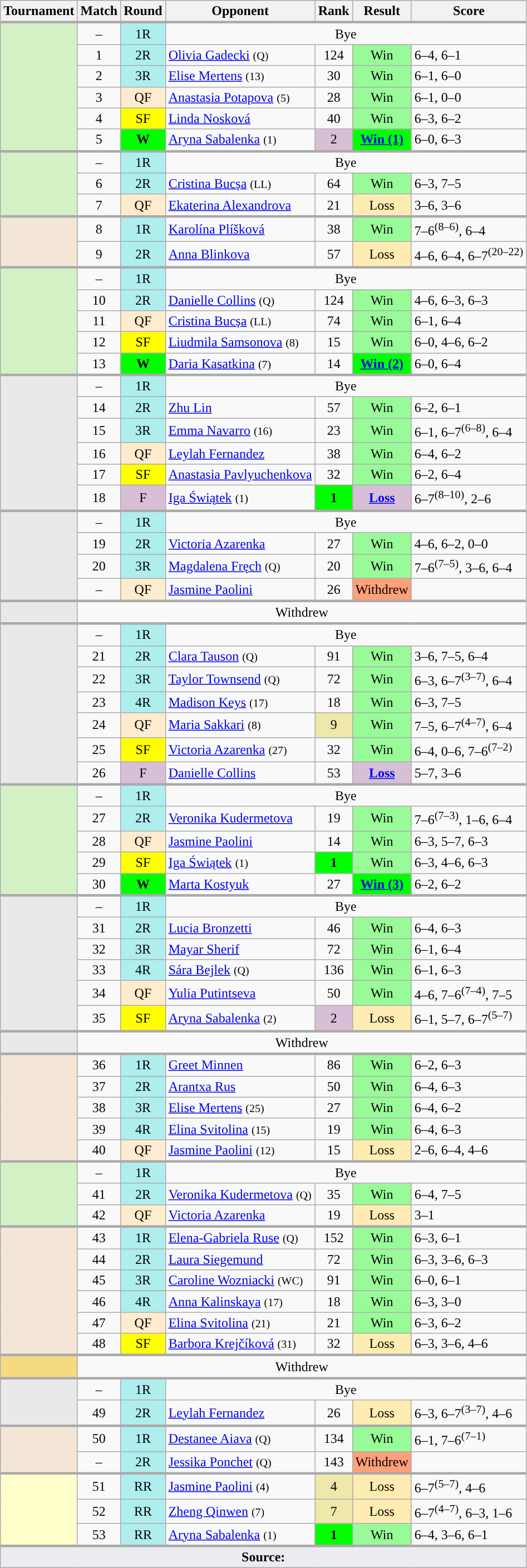<table class="wikitable">
<tr>
<th>Tournament</th>
<th>Match</th>
<th>Round</th>
<th>Opponent</th>
<th>Rank</th>
<th>Result</th>
<th>Score</th>
</tr>
<tr style="border-top:3px solid #aaaaaa">
<td rowspan="6" style="background:#D4F1C5; text-align:left"></td>
<td style="text-align:center">–</td>
<td style="text-align:center; background:#afeeee">1R</td>
<td colspan="4" style="text-align:center">Bye</td>
</tr>
<tr>
<td style="text-align:center">1</td>
<td style="text-align:center; background:#afeeee">2R</td>
<td> <a href='#'>Olivia Gadecki</a> <small>(Q)</small></td>
<td style="text-align:center">124</td>
<td style="text-align:center; background:#98fb98">Win</td>
<td>6–4, 6–1</td>
</tr>
<tr>
<td style="text-align:center">2</td>
<td style="text-align:center; background:#afeeee">3R</td>
<td> <a href='#'>Elise Mertens</a> <small>(13)</small></td>
<td style="text-align:center">30</td>
<td style="text-align:center; background:#98fb98">Win</td>
<td>6–1, 6–0</td>
</tr>
<tr>
<td style="text-align:center">3</td>
<td style="text-align:center; background:#ffebcd">QF</td>
<td> <a href='#'>Anastasia Potapova</a> <small>(5)</small></td>
<td style="text-align:center">28</td>
<td style="text-align:center; background:#98fb98">Win</td>
<td>6–1, 0–0 </td>
</tr>
<tr>
<td style="text-align:center">4</td>
<td style="text-align:center; background:yellow">SF</td>
<td> <a href='#'>Linda Nosková</a></td>
<td style="text-align:center">40</td>
<td style="text-align:center; background:#98fb98">Win</td>
<td>6–3, 6–2</td>
</tr>
<tr>
<td style="text-align:center">5</td>
<td style="text-align:center; background:lime"><strong>W</strong></td>
<td> <a href='#'>Aryna Sabalenka</a> <small>(1)</small></td>
<td style="text-align:center; background:thistle">2</td>
<td style="text-align:center; background:lime"><strong><a href='#'>Win (1)</a></strong></td>
<td>6–0, 6–3</td>
</tr>
<tr style="border-top:3px solid #aaaaaa">
<td rowspan="3" style="background:#D4F1C5; text-align:left"></td>
<td style="text-align:center">–</td>
<td style="text-align:center; background:#afeeee">1R</td>
<td colspan="4" style="text-align:center">Bye</td>
</tr>
<tr>
<td style="text-align:center">6</td>
<td style="text-align:center; background:#afeeee">2R</td>
<td> <a href='#'>Cristina Bucșa</a> <small>(LL)</small></td>
<td style="text-align:center">64</td>
<td style="text-align:center; background:#98fb98">Win</td>
<td>6–3, 7–5</td>
</tr>
<tr>
<td style="text-align:center">7</td>
<td style="text-align:center; background:#ffebcd">QF</td>
<td> <a href='#'>Ekaterina Alexandrova</a></td>
<td style="text-align:center">21</td>
<td style="text-align:center; background:#ffecb2">Loss</td>
<td>3–6, 3–6</td>
</tr>
<tr style="border-top:3px solid #aaaaaa">
<td rowspan="2" style="background:#f3e6d7; text-align:left"></td>
<td style="text-align:center">8</td>
<td style="text-align:center; background:#afeeee">1R</td>
<td> <a href='#'>Karolína Plíšková</a></td>
<td style="text-align:center">38</td>
<td style="text-align:center; background:#98fb98">Win</td>
<td>7–6<sup>(8–6)</sup>, 6–4</td>
</tr>
<tr>
<td style="text-align:center">9</td>
<td style="text-align:center; background:#afeeee">2R</td>
<td> <a href='#'>Anna Blinkova</a></td>
<td style="text-align:center">57</td>
<td style="text-align:center; background:#ffecb2">Loss</td>
<td>4–6, 6–4, 6–7<sup>(20–22)</sup></td>
</tr>
<tr style="border-top:3px solid #aaaaaa">
<td rowspan="5" style="background:#D4F1C5; text-align:left"></td>
<td style="text-align:center">–</td>
<td style="text-align:center; background:#afeeee">1R</td>
<td colspan="4" style="text-align:center">Bye</td>
</tr>
<tr>
<td style="text-align:center">10</td>
<td style="text-align:center; background:#afeeee">2R</td>
<td> <a href='#'>Danielle Collins</a> <small>(Q)</small></td>
<td style="text-align:center">124</td>
<td style="text-align:center; background:#98fb98">Win</td>
<td>4–6, 6–3, 6–3</td>
</tr>
<tr>
<td style="text-align:center">11</td>
<td style="text-align:center; background:#ffebcd">QF</td>
<td> <a href='#'>Cristina Bucșa</a> <small>(LL)</small></td>
<td style="text-align:center">74</td>
<td style="text-align:center; background:#98fb98">Win</td>
<td>6–1, 6–4</td>
</tr>
<tr>
<td style="text-align:center">12</td>
<td style="text-align:center; background:yellow">SF</td>
<td> <a href='#'>Liudmila Samsonova</a> <small>(8)</small></td>
<td style="text-align:center">15</td>
<td style="text-align:center; background:#98fb98">Win</td>
<td>6–0, 4–6, 6–2</td>
</tr>
<tr>
<td style="text-align:center">13</td>
<td style="text-align:center; background:lime"><strong>W</strong></td>
<td> <a href='#'>Daria Kasatkina</a> <small>(7)</small></td>
<td style="text-align:center;">14</td>
<td style="text-align:center; background:lime"><strong><a href='#'>Win (2)</a></strong></td>
<td>6–0, 6–4</td>
</tr>
<tr style="border-top:3px solid #aaaaaa">
<td rowspan="6" style="background:#e9e9e9; text-align:left"></td>
<td style="text-align:center">–</td>
<td style="text-align:center; background:#afeeee">1R</td>
<td colspan="4" style="text-align:center">Bye</td>
</tr>
<tr>
<td style="text-align:center">14</td>
<td style="text-align:center; background:#afeeee">2R</td>
<td> <a href='#'>Zhu Lin</a></td>
<td style="text-align:center">57</td>
<td style="text-align:center; background:#98fb98">Win</td>
<td>6–2, 6–1</td>
</tr>
<tr>
<td style="text-align:center">15</td>
<td style="text-align:center; background:#afeeee">3R</td>
<td> <a href='#'>Emma Navarro</a> <small>(16)</small></td>
<td style="text-align:center">23</td>
<td style="text-align:center; background:#98fb98">Win</td>
<td>6–1, 6–7<sup>(6–8)</sup>, 6–4</td>
</tr>
<tr>
<td style="text-align:center">16</td>
<td style="text-align:center; background:#ffebcd">QF</td>
<td> <a href='#'>Leylah Fernandez</a></td>
<td style="text-align:center">38</td>
<td style="text-align:center; background:#98fb98">Win</td>
<td>6–4, 6–2</td>
</tr>
<tr>
<td style="text-align:center">17</td>
<td style="text-align:center; background:yellow">SF</td>
<td> <a href='#'>Anastasia Pavlyuchenkova</a></td>
<td style="text-align:center">32</td>
<td style="text-align:center; background:#98fb98">Win</td>
<td>6–2, 6–4</td>
</tr>
<tr>
<td style="text-align:center">18</td>
<td style="text-align:center; background:thistle">F</td>
<td> <a href='#'>Iga Świątek</a> <small>(1)</small></td>
<td style="text-align:center; background:lime"><strong>1</strong></td>
<td style="text-align:center; background:thistle"><strong><a href='#'>Loss</a></strong></td>
<td>6–7<sup>(8–10)</sup>, 2–6</td>
</tr>
<tr style="border-top:3px solid #aaaaaa">
<td rowspan="4" style="background:#e9e9e9; text-align:left"></td>
<td style="text-align:center">–</td>
<td style="text-align:center; background:#afeeee">1R</td>
<td colspan="4" style="text-align:center">Bye</td>
</tr>
<tr>
<td style="text-align:center">19</td>
<td style="text-align:center; background:#afeeee">2R</td>
<td> <a href='#'>Victoria Azarenka</a></td>
<td style="text-align:center">27</td>
<td style="text-align:center; background:#98fb98">Win</td>
<td>4–6, 6–2, 0–0 </td>
</tr>
<tr>
<td style="text-align:center">20</td>
<td style="text-align:center; background:#afeeee">3R</td>
<td> <a href='#'>Magdalena Fręch</a> <small>(Q)</small></td>
<td style="text-align:center">20</td>
<td style="text-align:center; background:#98fb98">Win</td>
<td>7–6<sup>(7–5)</sup>, 3–6, 6–4</td>
</tr>
<tr>
<td style="text-align:center">–</td>
<td style="text-align:center; background:#ffebcd">QF</td>
<td> <a href='#'>Jasmine Paolini</a></td>
<td style="text-align:center">26</td>
<td style="text-align:center; background:#ffa07a">Withdrew</td>
<td></td>
</tr>
<tr style="border-top:3px solid #aaaaaa">
<td style="background:#e9e9e9; text-align:left"></td>
<td colspan="6" style="text-align:center">Withdrew</td>
</tr>
<tr style="border-top:3px solid #aaaaaa">
<td rowspan="7" style="background:#e9e9e9; text-align:left"></td>
<td style="text-align:center">–</td>
<td style="text-align:center; background:#afeeee">1R</td>
<td colspan="4" style="text-align:center">Bye</td>
</tr>
<tr>
<td style="text-align:center">21</td>
<td style="text-align:center; background:#afeeee">2R</td>
<td> <a href='#'>Clara Tauson</a> <small>(Q)</small></td>
<td style="text-align:center">91</td>
<td style="text-align:center; background:#98fb98">Win</td>
<td>3–6, 7–5, 6–4</td>
</tr>
<tr>
<td style="text-align:center">22</td>
<td style="text-align:center; background:#afeeee">3R</td>
<td> <a href='#'>Taylor Townsend</a> <small>(Q)</small></td>
<td style="text-align:center">72</td>
<td style="text-align:center; background:#98fb98">Win</td>
<td>6–3, 6–7<sup>(3–7)</sup>, 6–4</td>
</tr>
<tr>
<td style="text-align:center">23</td>
<td style="text-align:center; background:#afeeee">4R</td>
<td> <a href='#'>Madison Keys</a> <small>(17)</small></td>
<td style="text-align:center">18</td>
<td style="text-align:center; background:#98fb98">Win</td>
<td>6–3, 7–5</td>
</tr>
<tr>
<td style="text-align:center">24</td>
<td style="text-align:center; background:#ffebcd">QF</td>
<td> <a href='#'>Maria Sakkari</a> <small>(8)</small></td>
<td style="text-align:center; background:#eee8aa">9</td>
<td style="text-align:center; background:#98fb98">Win</td>
<td>7–5, 6–7<sup>(4–7)</sup>, 6–4</td>
</tr>
<tr>
<td style="text-align:center">25</td>
<td style="text-align:center; background:yellow">SF</td>
<td> <a href='#'>Victoria Azarenka</a> <small>(27)</small></td>
<td style="text-align:center">32</td>
<td style="text-align:center; background:#98fb98">Win</td>
<td>6–4, 0–6, 7–6<sup>(7–2)</sup></td>
</tr>
<tr>
<td style="text-align:center">26</td>
<td style="text-align:center; background:thistle">F</td>
<td> <a href='#'>Danielle Collins</a></td>
<td style="text-align:center">53</td>
<td style="text-align:center; background:thistle"><strong><a href='#'>Loss</a></strong></td>
<td>5–7, 3–6</td>
</tr>
<tr style="border-top:3px solid #aaaaaa">
<td rowspan="5" style="background:#d4f1c5; text-align:left"></td>
<td style="text-align:center">–</td>
<td style="text-align:center; background:#afeeee">1R</td>
<td colspan="4" style="text-align:center">Bye</td>
</tr>
<tr>
<td style="text-align:center">27</td>
<td style="text-align:center; background:#afeeee">2R</td>
<td> <a href='#'>Veronika Kudermetova</a></td>
<td style="text-align:center">19</td>
<td style="text-align:center; background:#98fb98">Win</td>
<td>7–6<sup>(7–3)</sup>, 1–6, 6–4</td>
</tr>
<tr>
<td style="text-align:center">28</td>
<td style="text-align:center; background:#ffebcd">QF</td>
<td> <a href='#'>Jasmine Paolini</a></td>
<td style="text-align:center;">14</td>
<td style="text-align:center; background:#98fb98">Win</td>
<td>6–3, 5–7, 6–3</td>
</tr>
<tr>
<td style="text-align:center">29</td>
<td style="text-align:center; background:yellow">SF</td>
<td> <a href='#'>Iga Świątek</a> <small>(1)</small></td>
<td style="text-align:center; background:lime"><strong>1</strong></td>
<td style="text-align:center; background:#98fb98">Win</td>
<td>6–3, 4–6, 6–3</td>
</tr>
<tr>
<td style="text-align:center">30</td>
<td style="text-align:center; background:lime"><strong>W</strong></td>
<td> <a href='#'>Marta Kostyuk</a></td>
<td style="text-align:center">27</td>
<td style="text-align:center; background:lime"><strong><a href='#'>Win (3)</a></strong></td>
<td>6–2, 6–2</td>
</tr>
<tr style="border-top:3px solid #aaaaaa">
<td rowspan="6" style="background:#e9e9e9; text-align:left"></td>
<td style="text-align:center">–</td>
<td style="text-align:center; background:#afeeee">1R</td>
<td colspan="4" style="text-align:center">Bye</td>
</tr>
<tr>
<td style="text-align:center">31</td>
<td style="text-align:center; background:#afeeee">2R</td>
<td> <a href='#'>Lucia Bronzetti</a></td>
<td style="text-align:center">46</td>
<td style="text-align:center; background:#98fb98">Win</td>
<td>6–4, 6–3</td>
</tr>
<tr>
<td style="text-align:center">32</td>
<td style="text-align:center; background:#afeeee">3R</td>
<td> <a href='#'>Mayar Sherif</a></td>
<td style="text-align:center">72</td>
<td style="text-align:center; background:#98fb98">Win</td>
<td>6–1, 6–4</td>
</tr>
<tr>
<td style="text-align:center">33</td>
<td style="text-align:center; background:#afeeee">4R</td>
<td> <a href='#'>Sára Bejlek</a> <small>(Q)</small></td>
<td style="text-align:center">136</td>
<td style="text-align:center; background:#98fb98">Win</td>
<td>6–1, 6–3</td>
</tr>
<tr>
<td style="text-align:center">34</td>
<td style="text-align:center; background:#ffebcd">QF</td>
<td> <a href='#'>Yulia Putintseva</a></td>
<td style="text-align:center;">50</td>
<td style="text-align:center; background:#98fb98">Win</td>
<td>4–6, 7–6<sup>(7–4)</sup>, 7–5</td>
</tr>
<tr>
<td style="text-align:center">35</td>
<td style="text-align:center; background:yellow">SF</td>
<td> <a href='#'>Aryna Sabalenka</a> <small>(2)</small></td>
<td style="text-align:center; background:thistle">2</td>
<td style="text-align:center; background:#ffecb2">Loss</td>
<td>6–1, 5–7, 6–7<sup>(5–7)</sup></td>
</tr>
<tr style="border-top:3px solid #aaaaaa">
<td style="background:#e9e9e9; text-align:left"></td>
<td style="text-align:center" colspan=6>Withdrew</td>
</tr>
<tr style="border-top:3px solid #aaaaaa">
<td rowspan="5" style="background:#f3e6d7; text-align:left"></td>
<td style="text-align:center">36</td>
<td style="text-align:center; background:#afeeee">1R</td>
<td> <a href='#'>Greet Minnen</a></td>
<td style="text-align:center">86</td>
<td style="text-align:center; background:#98fb98">Win</td>
<td>6–2, 6–3</td>
</tr>
<tr>
<td style="text-align:center">37</td>
<td style="text-align:center; background:#afeeee">2R</td>
<td> <a href='#'>Arantxa Rus</a></td>
<td style="text-align:center">50</td>
<td style="text-align:center; background:#98fb98">Win</td>
<td>6–4, 6–3</td>
</tr>
<tr>
<td style="text-align:center">38</td>
<td style="text-align:center; background:#afeeee">3R</td>
<td> <a href='#'>Elise Mertens</a> <small>(25)</small></td>
<td style="text-align:center">27</td>
<td style="text-align:center; background:#98fb98">Win</td>
<td>6–4, 6–2</td>
</tr>
<tr>
<td style="text-align:center">39</td>
<td style="text-align:center; background:#afeeee">4R</td>
<td> <a href='#'>Elina Svitolina</a> <small>(15)</small></td>
<td style="text-align:center">19</td>
<td style="text-align:center; background:#98fb98">Win</td>
<td>6–4, 6–3</td>
</tr>
<tr>
<td style="text-align:center">40</td>
<td style="text-align:center; background:#ffebcd">QF</td>
<td> <a href='#'>Jasmine Paolini</a> <small>(12)</small></td>
<td style="text-align:center">15</td>
<td style="text-align:center; background:#ffecb2">Loss</td>
<td>2–6, 6–4, 4–6</td>
</tr>
<tr style="border-top:3px solid #aaaaaa">
<td rowspan="3" style="background:#d4f1c5; text-align:left"></td>
<td style="text-align:center">–</td>
<td style="text-align:center; background:#afeeee">1R</td>
<td colspan="4" style="text-align:center">Bye</td>
</tr>
<tr>
<td style="text-align:center">41</td>
<td style="text-align:center; background:#afeeee">2R</td>
<td> <a href='#'>Veronika Kudermetova</a> <small>(Q)</small></td>
<td style="text-align:center">35</td>
<td style="text-align:center; background:#98fb98">Win</td>
<td>6–4, 7–5</td>
</tr>
<tr>
<td style="text-align:center">42</td>
<td style="text-align:center; background:#ffebcd">QF</td>
<td> <a href='#'>Victoria Azarenka</a></td>
<td style="text-align:center">19</td>
<td style="text-align:center; background:#ffecb2">Loss</td>
<td>3–1 </td>
</tr>
<tr style="border-top:3px solid #aaaaaa">
<td rowspan="6" style="background:#f3e6d7; text-align:left"></td>
<td style="text-align:center">43</td>
<td style="text-align:center; background:#afeeee">1R</td>
<td> <a href='#'>Elena-Gabriela Ruse</a> <small>(Q)</small></td>
<td style="text-align:center">152</td>
<td style="text-align:center; background:#98fb98">Win</td>
<td>6–3, 6–1</td>
</tr>
<tr>
<td style="text-align:center">44</td>
<td style="text-align:center; background:#afeeee">2R</td>
<td> <a href='#'>Laura Siegemund</a></td>
<td style="text-align:center">72</td>
<td style="text-align:center; background:#98fb98">Win</td>
<td>6–3, 3–6, 6–3</td>
</tr>
<tr>
<td style="text-align:center">45</td>
<td style="text-align:center; background:#afeeee">3R</td>
<td> <a href='#'>Caroline Wozniacki</a> <small>(WC)</small></td>
<td style="text-align:center">91</td>
<td style="text-align:center; background:#98fb98">Win</td>
<td>6–0, 6–1</td>
</tr>
<tr>
<td style="text-align:center">46</td>
<td style="text-align:center; background:#afeeee">4R</td>
<td> <a href='#'>Anna Kalinskaya</a> <small>(17)</small></td>
<td style="text-align:center">18</td>
<td style="text-align:center; background:#98fb98">Win</td>
<td>6–3, 3–0 </td>
</tr>
<tr>
<td style="text-align:center">47</td>
<td style="text-align:center; background:#ffebcd">QF</td>
<td> <a href='#'>Elina Svitolina</a> <small>(21)</small></td>
<td style="text-align:center">21</td>
<td style="text-align:center; background:#98fb98">Win</td>
<td>6–3, 6–2</td>
</tr>
<tr>
<td style="text-align:center">48</td>
<td style="text-align:center; background:yellow">SF</td>
<td> <a href='#'>Barbora Krejčíková</a> <small>(31)</small></td>
<td style="text-align:center;">32</td>
<td style="text-align:center; background:#ffecb2">Loss</td>
<td>6–3, 3–6, 4–6</td>
</tr>
<tr style="border-top:3px solid #aaaaaa">
<td style="background:#f5da81; text-align:left"></td>
<td style="text-align:center" colspan=6>Withdrew</td>
</tr>
<tr style="border-top:3px solid #aaaaaa">
<td rowspan="2" style="background:#e9e9e9; text-align:left"></td>
<td style="text-align:center">–</td>
<td style="text-align:center; background:#afeeee">1R</td>
<td colspan="4" style="text-align:center">Bye</td>
</tr>
<tr>
<td style="text-align:center">49</td>
<td style="text-align:center; background:#afeeee">2R</td>
<td> <a href='#'>Leylah Fernandez</a></td>
<td style="text-align:center">26</td>
<td style="text-align:center; background:#ffecb2">Loss</td>
<td>6–3, 6–7<sup>(3–7)</sup>, 4–6</td>
</tr>
<tr style="border-top:3px solid #aaaaaa">
<td rowspan="2" style="background:#f3e6d7; text-align:left"></td>
<td style="text-align:center">50</td>
<td style="text-align:center; background:#afeeee">1R</td>
<td> <a href='#'>Destanee Aiava</a> <small>(Q)</small></td>
<td style="text-align:center">134</td>
<td style="text-align:center; background:#98fb98">Win</td>
<td>6–1, 7–6<sup>(7–1)</sup></td>
</tr>
<tr>
<td style="text-align:center">–</td>
<td style="text-align:center; background:#afeeee">2R</td>
<td> <a href='#'>Jessika Ponchet</a> <small>(Q)</small></td>
<td style="text-align:center">143</td>
<td style="text-align:center; background:#ffa07a">Withdrew</td>
<td></td>
</tr>
<tr style="border-top:3px solid #aaaaaa">
<td rowspan="3" style="background:#ffffcc; text-align:left"></td>
<td style="text-align:center">51</td>
<td style="text-align:center; background:#afeeee">RR</td>
<td> <a href='#'>Jasmine Paolini</a> <small>(4)</small></td>
<td style="text-align:center; background:#eee8aa">4</td>
<td style="text-align:center; background:#ffecb2">Loss</td>
<td>6–7<sup>(5–7)</sup>, 4–6</td>
</tr>
<tr>
<td style="text-align:center">52</td>
<td style="text-align:center; background:#afeeee">RR</td>
<td> <a href='#'>Zheng Qinwen</a> <small>(7)</small></td>
<td style="text-align:center; background:#eee8aa">7</td>
<td style="text-align:center; background:#ffecb2">Loss</td>
<td>6–7<sup>(4–7)</sup>, 6–3, 1–6</td>
</tr>
<tr>
<td style="text-align:center">53</td>
<td style="text-align:center; background:#afeeee">RR</td>
<td> <a href='#'>Aryna Sabalenka</a> <small>(1)</small></td>
<td style="text-align:center; background:lime"><strong>1</strong></td>
<td style="text-align:center; background:#98fb98">Win</td>
<td>6–4, 3–6, 6–1</td>
</tr>
<tr style="border-top:3px solid #aaaaaa">
<td colspan="7" style="background-color:#eaecf0;text-align:center"><strong>Source:</strong></td>
</tr>
</table>
